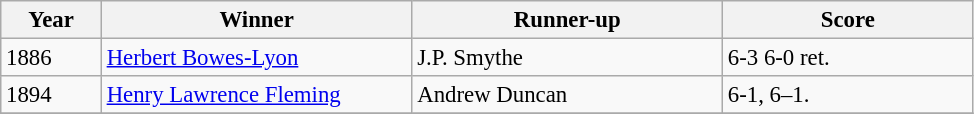<table class="wikitable" style="font-size:95%;">
<tr>
<th style="width:60px;">Year</th>
<th style="width:200px;">Winner</th>
<th style="width:200px;">Runner-up</th>
<th style="width:160px;">Score</th>
</tr>
<tr>
<td>1886</td>
<td> <a href='#'>Herbert Bowes-Lyon</a></td>
<td> J.P. Smythe</td>
<td>6-3 6-0 ret.</td>
</tr>
<tr>
<td>1894</td>
<td> <a href='#'>Henry Lawrence Fleming</a></td>
<td> Andrew Duncan</td>
<td>6-1, 6–1.</td>
</tr>
<tr>
</tr>
</table>
